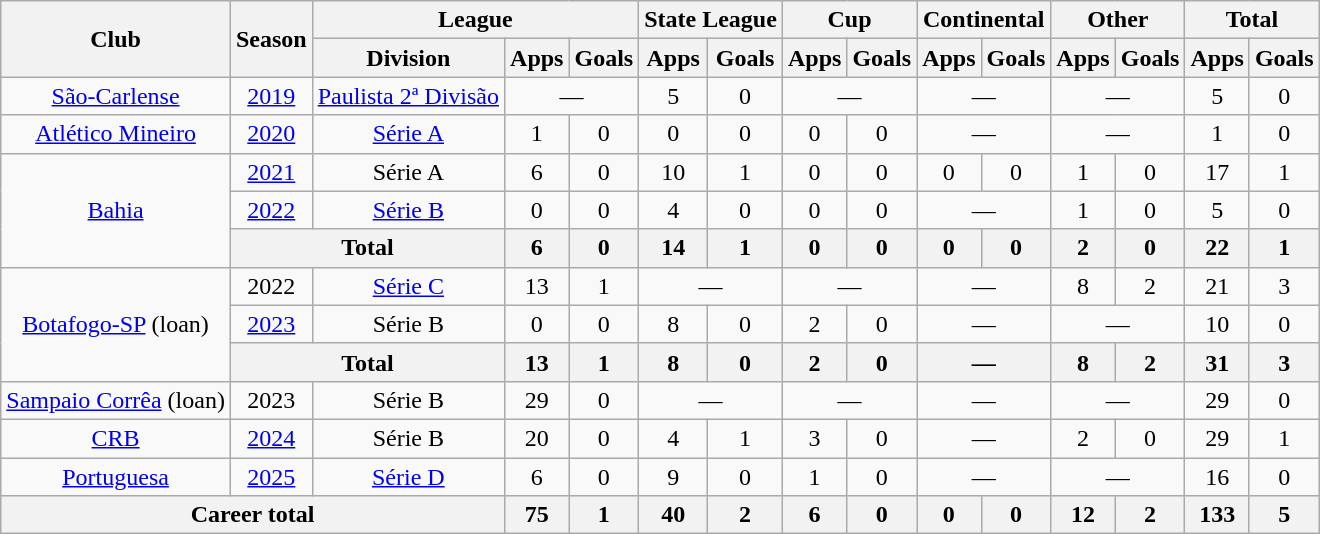<table class="wikitable" style="text-align: center;">
<tr>
<th rowspan="2">Club</th>
<th rowspan="2">Season</th>
<th colspan="3">League</th>
<th colspan="2">State League</th>
<th colspan="2">Cup</th>
<th colspan="2">Continental</th>
<th colspan="2">Other</th>
<th colspan="2">Total</th>
</tr>
<tr>
<th>Division</th>
<th>Apps</th>
<th>Goals</th>
<th>Apps</th>
<th>Goals</th>
<th>Apps</th>
<th>Goals</th>
<th>Apps</th>
<th>Goals</th>
<th>Apps</th>
<th>Goals</th>
<th>Apps</th>
<th>Goals</th>
</tr>
<tr>
<td valign="center"><a href='#'>São-Carlense</a></td>
<td><a href='#'>2019</a></td>
<td><a href='#'>Paulista 2ª Divisão</a></td>
<td colspan="2">—</td>
<td>5</td>
<td>0</td>
<td colspan="2">—</td>
<td colspan="2">—</td>
<td colspan="2">—</td>
<td>5</td>
<td>0</td>
</tr>
<tr>
<td valign="center"><a href='#'>Atlético Mineiro</a></td>
<td><a href='#'>2020</a></td>
<td><a href='#'>Série A</a></td>
<td>1</td>
<td>0</td>
<td>0</td>
<td>0</td>
<td>0</td>
<td>0</td>
<td colspan="2">—</td>
<td colspan="2">—</td>
<td>1</td>
<td>0</td>
</tr>
<tr>
<td rowspan="3" valign="center"><a href='#'>Bahia</a></td>
<td><a href='#'>2021</a></td>
<td>Série A</td>
<td>6</td>
<td>0</td>
<td>10</td>
<td>1</td>
<td>0</td>
<td>0</td>
<td>0</td>
<td>0</td>
<td>1</td>
<td>0</td>
<td>17</td>
<td>1</td>
</tr>
<tr>
<td><a href='#'>2022</a></td>
<td><a href='#'>Série B</a></td>
<td>0</td>
<td>0</td>
<td>4</td>
<td>0</td>
<td>0</td>
<td>0</td>
<td colspan="2">—</td>
<td>1</td>
<td>0</td>
<td>5</td>
<td>0</td>
</tr>
<tr>
<th colspan="2">Total</th>
<th>6</th>
<th>0</th>
<th>14</th>
<th>1</th>
<th>0</th>
<th>0</th>
<th>0</th>
<th>0</th>
<th>2</th>
<th>0</th>
<th>22</th>
<th>1</th>
</tr>
<tr>
<td rowspan="3" valign="center"><a href='#'>Botafogo-SP</a> (loan)</td>
<td>2022</td>
<td><a href='#'>Série C</a></td>
<td>13</td>
<td>1</td>
<td colspan="2">—</td>
<td colspan="2">—</td>
<td colspan="2">—</td>
<td>8</td>
<td>2</td>
<td>21</td>
<td>3</td>
</tr>
<tr>
<td><a href='#'>2023</a></td>
<td>Série B</td>
<td>0</td>
<td>0</td>
<td>8</td>
<td>0</td>
<td>2</td>
<td>0</td>
<td colspan="2">—</td>
<td colspan="2">—</td>
<td>10</td>
<td>0</td>
</tr>
<tr>
<th colspan="2">Total</th>
<th>13</th>
<th>1</th>
<th>8</th>
<th>0</th>
<th>2</th>
<th>0</th>
<th colspan="2">—</th>
<th>8</th>
<th>2</th>
<th>31</th>
<th>3</th>
</tr>
<tr>
<td valign="center"><a href='#'>Sampaio Corrêa</a> (loan)</td>
<td>2023</td>
<td>Série B</td>
<td>29</td>
<td>0</td>
<td colspan="2">—</td>
<td colspan="2">—</td>
<td colspan="2">—</td>
<td colspan="2">—</td>
<td>29</td>
<td>0</td>
</tr>
<tr>
<td valign="center"><a href='#'>CRB</a></td>
<td><a href='#'>2024</a></td>
<td>Série B</td>
<td>20</td>
<td>0</td>
<td>4</td>
<td>1</td>
<td>3</td>
<td>0</td>
<td colspan="2">—</td>
<td>2</td>
<td>0</td>
<td>29</td>
<td>1</td>
</tr>
<tr>
<td valign="center"><a href='#'>Portuguesa</a></td>
<td><a href='#'>2025</a></td>
<td><a href='#'>Série D</a></td>
<td>6</td>
<td>0</td>
<td>9</td>
<td>0</td>
<td>1</td>
<td>0</td>
<td colspan="2">—</td>
<td colspan="2">—</td>
<td>16</td>
<td>0</td>
</tr>
<tr>
<th colspan="3"><strong>Career total</strong></th>
<th>75</th>
<th>1</th>
<th>40</th>
<th>2</th>
<th>6</th>
<th>0</th>
<th>0</th>
<th>0</th>
<th>12</th>
<th>2</th>
<th>133</th>
<th>5</th>
</tr>
</table>
